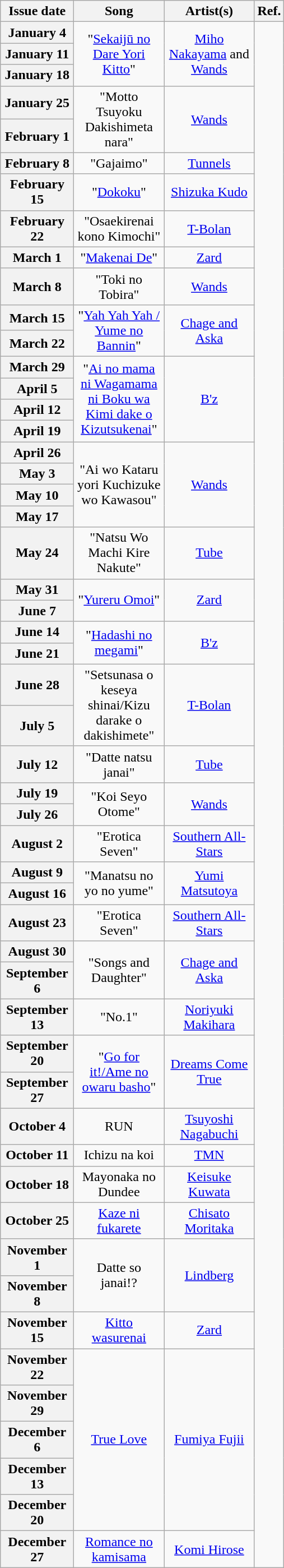<table class="wikitable plainrowheaders" style="text-align: center">
<tr>
<th width="80">Issue date</th>
<th width="100">Song</th>
<th width="100">Artist(s)</th>
<th width="20">Ref.</th>
</tr>
<tr>
<th scope="row">January 4</th>
<td rowspan="3">"<a href='#'>Sekaijū no Dare Yori Kitto</a>"</td>
<td rowspan="3"><a href='#'>Miho Nakayama</a> and <a href='#'>Wands</a></td>
<td rowspan="52"></td>
</tr>
<tr>
<th scope="row">January 11</th>
</tr>
<tr>
<th scope="row">January 18</th>
</tr>
<tr>
<th scope="row">January 25</th>
<td rowspan="2">"Motto Tsuyoku Dakishimeta nara"</td>
<td rowspan="2"><a href='#'>Wands</a></td>
</tr>
<tr>
<th scope="row">February 1</th>
</tr>
<tr>
<th scope="row">February 8</th>
<td>"Gajaimo"</td>
<td><a href='#'>Tunnels</a></td>
</tr>
<tr>
<th scope="row">February 15</th>
<td>"<a href='#'>Dokoku</a>"</td>
<td><a href='#'>Shizuka Kudo</a></td>
</tr>
<tr>
<th scope="row">February 22</th>
<td>"Osaekirenai kono Kimochi"</td>
<td><a href='#'>T-Bolan</a></td>
</tr>
<tr>
<th scope="row">March 1</th>
<td>"<a href='#'>Makenai De</a>"</td>
<td><a href='#'>Zard</a></td>
</tr>
<tr>
<th scope="row">March 8</th>
<td>"Toki no Tobira"</td>
<td><a href='#'>Wands</a></td>
</tr>
<tr>
<th scope="row">March 15</th>
<td rowspan="2">"<a href='#'>Yah Yah Yah / Yume no Bannin</a>"</td>
<td rowspan="2"><a href='#'>Chage and Aska</a></td>
</tr>
<tr>
<th scope="row">March 22</th>
</tr>
<tr>
<th scope="row">March 29</th>
<td rowspan="4">"<a href='#'>Ai no mama ni Wagamama ni Boku wa Kimi dake o Kizutsukenai</a>"</td>
<td rowspan="4"><a href='#'>B'z</a></td>
</tr>
<tr>
<th scope="row">April 5</th>
</tr>
<tr>
<th scope="row">April 12</th>
</tr>
<tr>
<th scope="row">April 19</th>
</tr>
<tr>
<th scope="row">April 26</th>
<td rowspan="4">"Ai wo Kataru yori Kuchizuke wo Kawasou"</td>
<td rowspan="4"><a href='#'>Wands</a></td>
</tr>
<tr>
<th scope="row">May 3</th>
</tr>
<tr>
<th scope="row">May 10</th>
</tr>
<tr>
<th scope="row">May 17</th>
</tr>
<tr>
<th scope="row">May 24</th>
<td>"Natsu Wo Machi Kire Nakute"</td>
<td><a href='#'>Tube</a></td>
</tr>
<tr>
<th scope="row">May 31</th>
<td rowspan="2">"<a href='#'>Yureru Omoi</a>"</td>
<td rowspan="2"><a href='#'>Zard</a></td>
</tr>
<tr>
<th scope="row">June 7</th>
</tr>
<tr>
<th scope="row">June 14</th>
<td rowspan="2">"<a href='#'>Hadashi no megami</a>"</td>
<td rowspan="2"><a href='#'>B'z</a></td>
</tr>
<tr>
<th scope="row">June 21</th>
</tr>
<tr>
<th scope="row">June 28</th>
<td rowspan="2">"Setsunasa o keseya shinai/Kizu darake o dakishimete"</td>
<td rowspan="2"><a href='#'>T-Bolan</a></td>
</tr>
<tr>
<th scope="row">July 5</th>
</tr>
<tr>
<th scope="row">July 12</th>
<td>"Datte natsu janai"</td>
<td><a href='#'>Tube</a></td>
</tr>
<tr>
<th scope="row">July 19</th>
<td rowspan="2">"Koi Seyo Otome"</td>
<td rowspan="2"><a href='#'>Wands</a></td>
</tr>
<tr>
<th scope="row">July 26</th>
</tr>
<tr>
<th scope="row">August 2</th>
<td>"Erotica Seven"</td>
<td><a href='#'>Southern All-Stars</a></td>
</tr>
<tr>
<th scope="row">August 9</th>
<td rowspan="2">"Manatsu no yo no yume"</td>
<td rowspan="2"><a href='#'>Yumi Matsutoya</a></td>
</tr>
<tr>
<th scope="row">August 16</th>
</tr>
<tr>
<th scope="row">August 23</th>
<td>"Erotica Seven"</td>
<td><a href='#'>Southern All-Stars</a></td>
</tr>
<tr>
<th scope="row">August 30</th>
<td rowspan="2">"Songs and Daughter"</td>
<td rowspan="2"><a href='#'>Chage and Aska</a></td>
</tr>
<tr>
<th scope="row">September 6</th>
</tr>
<tr>
<th scope="row">September 13</th>
<td>"No.1"</td>
<td><a href='#'>Noriyuki Makihara</a></td>
</tr>
<tr>
<th scope="row">September 20</th>
<td rowspan="2">"<a href='#'>Go for it!/Ame no owaru basho</a>"</td>
<td rowspan="2"><a href='#'>Dreams Come True</a></td>
</tr>
<tr>
<th scope="row">September 27</th>
</tr>
<tr>
<th scope="row">October 4</th>
<td>RUN</td>
<td><a href='#'>Tsuyoshi Nagabuchi</a></td>
</tr>
<tr>
<th scope="row">October 11</th>
<td>Ichizu na koi</td>
<td><a href='#'>TMN</a></td>
</tr>
<tr>
<th scope="row">October 18</th>
<td>Mayonaka no Dundee</td>
<td><a href='#'>Keisuke Kuwata</a></td>
</tr>
<tr>
<th scope="row">October 25</th>
<td><a href='#'>Kaze ni fukarete</a></td>
<td><a href='#'>Chisato Moritaka</a></td>
</tr>
<tr>
<th scope="row">November 1</th>
<td rowspan="2">Datte so janai!?</td>
<td rowspan="2"><a href='#'>Lindberg</a></td>
</tr>
<tr>
<th scope="row">November 8</th>
</tr>
<tr>
<th scope="row">November 15</th>
<td><a href='#'>Kitto wasurenai</a></td>
<td><a href='#'>Zard</a></td>
</tr>
<tr>
<th scope="row">November 22</th>
<td rowspan="5"><a href='#'>True Love</a></td>
<td rowspan="5"><a href='#'>Fumiya Fujii</a></td>
</tr>
<tr>
<th scope="row">November 29</th>
</tr>
<tr>
<th scope="row">December 6</th>
</tr>
<tr>
<th scope="row">December 13</th>
</tr>
<tr>
<th scope="row">December 20</th>
</tr>
<tr>
<th scope="row">December 27</th>
<td><a href='#'>Romance no kamisama</a></td>
<td><a href='#'>Komi Hirose</a></td>
</tr>
</table>
